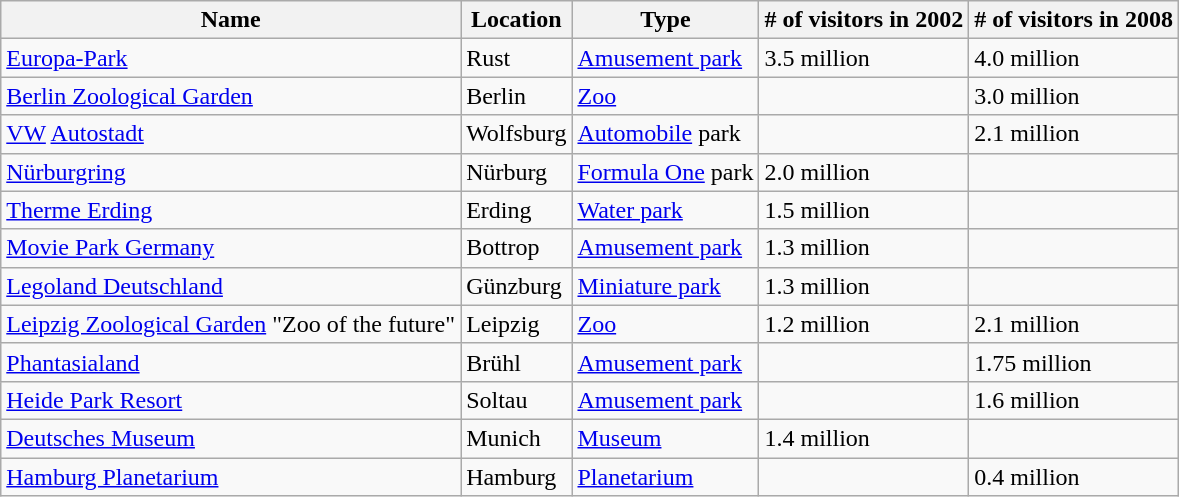<table class="wikitable sortable">
<tr>
<th valign=bottom>Name</th>
<th valign=bottom>Location</th>
<th valign=bottom>Type</th>
<th valign=bottom># of visitors in 2002</th>
<th valign=bottom># of visitors in 2008</th>
</tr>
<tr>
<td><a href='#'>Europa-Park</a></td>
<td>Rust</td>
<td><a href='#'>Amusement park</a></td>
<td>3.5 million</td>
<td>4.0 million</td>
</tr>
<tr>
<td><a href='#'>Berlin Zoological Garden</a></td>
<td>Berlin</td>
<td><a href='#'>Zoo</a></td>
<td></td>
<td>3.0 million</td>
</tr>
<tr>
<td><a href='#'>VW</a> <a href='#'>Autostadt</a></td>
<td>Wolfsburg</td>
<td><a href='#'>Automobile</a> park</td>
<td></td>
<td>2.1 million</td>
</tr>
<tr>
<td><a href='#'>Nürburgring</a></td>
<td>Nürburg</td>
<td><a href='#'>Formula One</a> park</td>
<td>2.0 million</td>
<td></td>
</tr>
<tr>
<td><a href='#'>Therme Erding</a></td>
<td>Erding</td>
<td><a href='#'>Water park</a></td>
<td>1.5 million</td>
<td></td>
</tr>
<tr>
<td><a href='#'>Movie Park Germany</a></td>
<td>Bottrop</td>
<td><a href='#'>Amusement park</a></td>
<td>1.3 million</td>
<td></td>
</tr>
<tr>
<td><a href='#'>Legoland Deutschland</a></td>
<td>Günzburg</td>
<td><a href='#'>Miniature park</a></td>
<td>1.3 million</td>
<td></td>
</tr>
<tr>
<td><a href='#'>Leipzig Zoological Garden</a> "Zoo of the future"</td>
<td>Leipzig</td>
<td><a href='#'>Zoo</a></td>
<td>1.2 million</td>
<td>2.1 million</td>
</tr>
<tr>
<td><a href='#'>Phantasialand</a></td>
<td>Brühl</td>
<td><a href='#'>Amusement park</a></td>
<td></td>
<td>1.75 million</td>
</tr>
<tr>
<td><a href='#'>Heide Park Resort</a></td>
<td>Soltau</td>
<td><a href='#'>Amusement park</a></td>
<td></td>
<td>1.6 million</td>
</tr>
<tr>
<td><a href='#'>Deutsches Museum</a></td>
<td>Munich</td>
<td><a href='#'>Museum</a></td>
<td>1.4 million</td>
<td></td>
</tr>
<tr>
<td><a href='#'>Hamburg Planetarium</a></td>
<td>Hamburg</td>
<td><a href='#'>Planetarium</a></td>
<td></td>
<td>0.4 million</td>
</tr>
</table>
